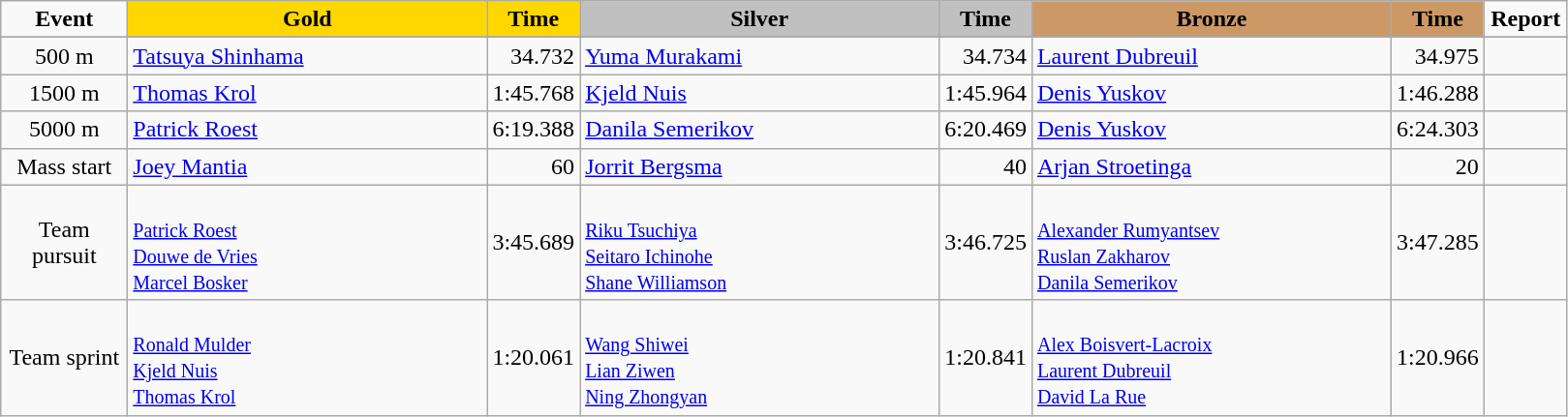<table class="wikitable">
<tr>
<td width="80" align="center"><strong>Event</strong></td>
<td width="240" bgcolor="gold" align="center"><strong>Gold</strong></td>
<td width="50" bgcolor="gold" align="center"><strong>Time</strong></td>
<td width="240" bgcolor="silver" align="center"><strong>Silver</strong></td>
<td width="50" bgcolor="silver" align="center"><strong>Time</strong></td>
<td width="240" bgcolor="#CC9966" align="center"><strong>Bronze</strong></td>
<td width="50" bgcolor="#CC9966" align="center"><strong>Time</strong></td>
<td width="50" align="center"><strong>Report</strong></td>
</tr>
<tr bgcolor="#cccccc">
</tr>
<tr>
<td align="center">500 m</td>
<td> <a href='#'>Tatsuya Shinhama</a></td>
<td align="right">34.732</td>
<td> <a href='#'>Yuma Murakami</a></td>
<td align="right">34.734</td>
<td> <a href='#'>Laurent Dubreuil</a></td>
<td align="right">34.975</td>
<td align="center"></td>
</tr>
<tr>
<td align="center">1500 m</td>
<td> <a href='#'>Thomas Krol</a></td>
<td align="right">1:45.768 <strong></strong></td>
<td> <a href='#'>Kjeld Nuis</a></td>
<td align="right">1:45.964</td>
<td> <a href='#'>Denis Yuskov</a></td>
<td align="right">1:46.288</td>
<td align="center"></td>
</tr>
<tr>
<td align="center">5000 m</td>
<td> <a href='#'>Patrick Roest</a></td>
<td align="right">6:19.388 <strong></strong></td>
<td> <a href='#'>Danila Semerikov</a></td>
<td align="right">6:20.469</td>
<td> <a href='#'>Denis Yuskov</a></td>
<td align="right">6:24.303</td>
<td align="center"></td>
</tr>
<tr>
<td align="center">Mass start</td>
<td> <a href='#'>Joey Mantia</a></td>
<td align="right">60</td>
<td> <a href='#'>Jorrit Bergsma</a></td>
<td align="right">40</td>
<td> <a href='#'>Arjan Stroetinga</a></td>
<td align="right">20</td>
<td align="center"></td>
</tr>
<tr>
<td align="center">Team pursuit</td>
<td><br><small><a href='#'>Patrick Roest</a><br><a href='#'>Douwe de Vries</a><br><a href='#'>Marcel Bosker</a></small></td>
<td align="right">3:45.689</td>
<td><br><small><a href='#'>Riku Tsuchiya</a><br><a href='#'>Seitaro Ichinohe</a><br><a href='#'>Shane Williamson</a></small></td>
<td align="right">3:46.725</td>
<td><br><small><a href='#'>Alexander Rumyantsev</a><br><a href='#'>Ruslan Zakharov</a><br><a href='#'>Danila Semerikov</a></small></td>
<td align="right">3:47.285</td>
<td align="center"></td>
</tr>
<tr>
<td align="center">Team sprint</td>
<td><br><small><a href='#'>Ronald Mulder</a><br><a href='#'>Kjeld Nuis</a><br><a href='#'>Thomas Krol</a></small></td>
<td align="right">1:20.061</td>
<td><br><small><a href='#'>Wang Shiwei</a><br><a href='#'>Lian Ziwen</a><br><a href='#'>Ning Zhongyan</a></small></td>
<td align="right">1:20.841</td>
<td><br><small><a href='#'>Alex Boisvert-Lacroix</a><br><a href='#'>Laurent Dubreuil</a><br><a href='#'>David La Rue</a></small></td>
<td align="right">1:20.966</td>
<td align="center"></td>
</tr>
</table>
